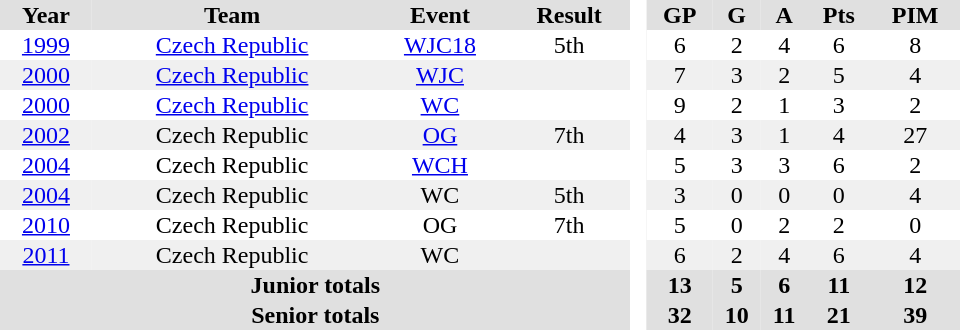<table border="0" cellpadding="1" cellspacing="0" style="text-align:center; width:40em">
<tr ALIGN="center" bgcolor="#e0e0e0">
<th>Year</th>
<th>Team</th>
<th>Event</th>
<th>Result</th>
<th rowspan="99" bgcolor="#ffffff"> </th>
<th>GP</th>
<th>G</th>
<th>A</th>
<th>Pts</th>
<th>PIM</th>
</tr>
<tr>
<td><a href='#'>1999</a></td>
<td><a href='#'>Czech Republic</a></td>
<td><a href='#'>WJC18</a></td>
<td>5th</td>
<td>6</td>
<td>2</td>
<td>4</td>
<td>6</td>
<td>8</td>
</tr>
<tr bgcolor="#f0f0f0">
<td><a href='#'>2000</a></td>
<td><a href='#'>Czech Republic</a></td>
<td><a href='#'>WJC</a></td>
<td></td>
<td>7</td>
<td>3</td>
<td>2</td>
<td>5</td>
<td>4</td>
</tr>
<tr>
<td><a href='#'>2000</a></td>
<td><a href='#'>Czech Republic</a></td>
<td><a href='#'>WC</a></td>
<td></td>
<td>9</td>
<td>2</td>
<td>1</td>
<td>3</td>
<td>2</td>
</tr>
<tr bgcolor="#f0f0f0">
<td><a href='#'>2002</a></td>
<td>Czech Republic</td>
<td><a href='#'>OG</a></td>
<td>7th</td>
<td>4</td>
<td>3</td>
<td>1</td>
<td>4</td>
<td>27</td>
</tr>
<tr>
<td><a href='#'>2004</a></td>
<td>Czech Republic</td>
<td><a href='#'>WCH</a></td>
<td></td>
<td>5</td>
<td>3</td>
<td>3</td>
<td>6</td>
<td>2</td>
</tr>
<tr bgcolor="#f0f0f0">
<td><a href='#'>2004</a></td>
<td>Czech Republic</td>
<td>WC</td>
<td>5th</td>
<td>3</td>
<td>0</td>
<td>0</td>
<td>0</td>
<td>4</td>
</tr>
<tr>
<td><a href='#'>2010</a></td>
<td>Czech Republic</td>
<td>OG</td>
<td>7th</td>
<td>5</td>
<td>0</td>
<td>2</td>
<td>2</td>
<td>0</td>
</tr>
<tr bgcolor="#f0f0f0">
<td><a href='#'>2011</a></td>
<td>Czech Republic</td>
<td>WC</td>
<td></td>
<td>6</td>
<td>2</td>
<td>4</td>
<td>6</td>
<td>4</td>
</tr>
<tr bgcolor="#e0e0e0">
<th colspan="4">Junior totals</th>
<th>13</th>
<th>5</th>
<th>6</th>
<th>11</th>
<th>12</th>
</tr>
<tr bgcolor="#e0e0e0">
<th colspan="4">Senior totals</th>
<th>32</th>
<th>10</th>
<th>11</th>
<th>21</th>
<th>39</th>
</tr>
</table>
